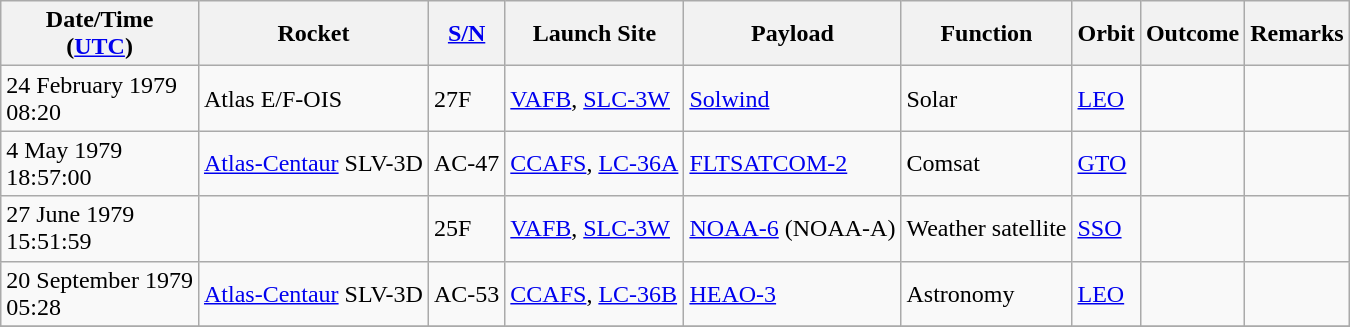<table class="wikitable" style="margin: 1em 1em 1em 0";>
<tr>
<th>Date/Time<br>(<a href='#'>UTC</a>)</th>
<th>Rocket</th>
<th><a href='#'>S/N</a></th>
<th>Launch Site</th>
<th>Payload</th>
<th>Function</th>
<th>Orbit</th>
<th>Outcome</th>
<th>Remarks</th>
</tr>
<tr>
<td>24 February 1979<br>08:20</td>
<td>Atlas E/F-OIS</td>
<td>27F</td>
<td><a href='#'>VAFB</a>, <a href='#'>SLC-3W</a></td>
<td><a href='#'>Solwind</a></td>
<td>Solar</td>
<td><a href='#'>LEO</a></td>
<td></td>
<td></td>
</tr>
<tr>
<td>4 May 1979<br>18:57:00</td>
<td><a href='#'>Atlas-Centaur</a> SLV-3D</td>
<td>AC-47</td>
<td><a href='#'>CCAFS</a>, <a href='#'>LC-36A</a></td>
<td><a href='#'>FLTSATCOM-2</a></td>
<td>Comsat</td>
<td><a href='#'>GTO</a></td>
<td></td>
<td></td>
</tr>
<tr>
<td>27 June 1979<br>15:51:59</td>
<td></td>
<td>25F</td>
<td><a href='#'>VAFB</a>, <a href='#'>SLC-3W</a></td>
<td><a href='#'>NOAA-6</a> (NOAA-A)</td>
<td>Weather satellite</td>
<td><a href='#'>SSO</a></td>
<td></td>
<td></td>
</tr>
<tr>
<td>20 September 1979<br>05:28</td>
<td><a href='#'>Atlas-Centaur</a> SLV-3D</td>
<td>AC-53</td>
<td><a href='#'>CCAFS</a>, <a href='#'>LC-36B</a></td>
<td><a href='#'>HEAO-3</a></td>
<td>Astronomy</td>
<td><a href='#'>LEO</a></td>
<td></td>
<td></td>
</tr>
<tr>
</tr>
</table>
